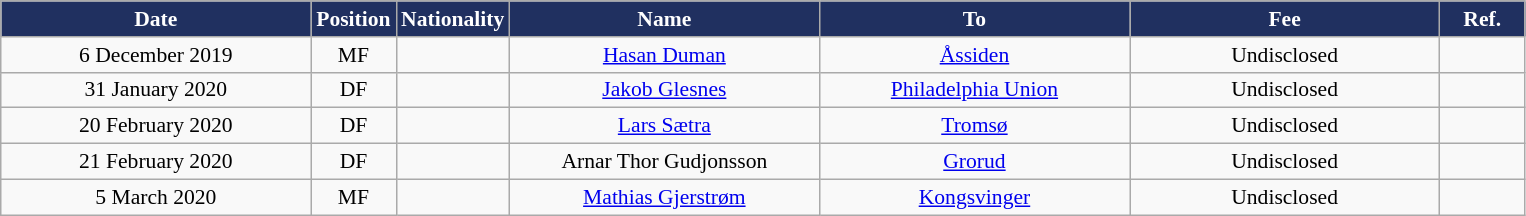<table class="wikitable"  style="text-align:center; font-size:90%; ">
<tr>
<th style="background:#203060; color:white; width:200px;">Date</th>
<th style="background:#203060; color:white; width:50px;">Position</th>
<th style="background:#203060; color:white; width:50px;">Nationality</th>
<th style="background:#203060; color:white; width:200px;">Name</th>
<th style="background:#203060; color:white; width:200px;">To</th>
<th style="background:#203060; color:white; width:200px;">Fee</th>
<th style="background:#203060; color:white; width:50px;">Ref.</th>
</tr>
<tr>
<td>6 December 2019</td>
<td>MF</td>
<td></td>
<td><a href='#'>Hasan Duman</a></td>
<td><a href='#'>Åssiden</a></td>
<td>Undisclosed</td>
<td></td>
</tr>
<tr>
<td>31 January 2020</td>
<td>DF</td>
<td></td>
<td><a href='#'>Jakob Glesnes</a></td>
<td><a href='#'>Philadelphia Union</a></td>
<td>Undisclosed</td>
<td></td>
</tr>
<tr>
<td>20 February 2020</td>
<td>DF</td>
<td></td>
<td><a href='#'>Lars Sætra</a></td>
<td><a href='#'>Tromsø</a></td>
<td>Undisclosed</td>
<td></td>
</tr>
<tr>
<td>21 February 2020</td>
<td>DF</td>
<td></td>
<td>Arnar Thor Gudjonsson</td>
<td><a href='#'>Grorud</a></td>
<td>Undisclosed</td>
<td></td>
</tr>
<tr>
<td>5 March 2020</td>
<td>MF</td>
<td></td>
<td><a href='#'>Mathias Gjerstrøm</a></td>
<td><a href='#'>Kongsvinger</a></td>
<td>Undisclosed</td>
<td></td>
</tr>
</table>
